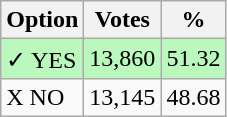<table class="wikitable">
<tr>
<th>Option</th>
<th>Votes</th>
<th>%</th>
</tr>
<tr>
<td style=background:#bbf8be>✓ YES</td>
<td style=background:#bbf8be>13,860</td>
<td style=background:#bbf8be>51.32</td>
</tr>
<tr>
<td>X NO</td>
<td>13,145</td>
<td>48.68</td>
</tr>
</table>
